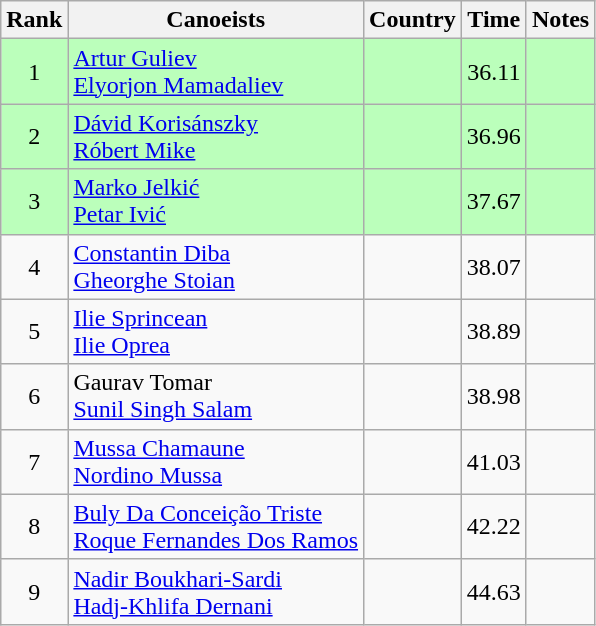<table class="wikitable" style="text-align:center">
<tr>
<th>Rank</th>
<th>Canoeists</th>
<th>Country</th>
<th>Time</th>
<th>Notes</th>
</tr>
<tr bgcolor=bbffbb>
<td>1</td>
<td align="left"><a href='#'>Artur Guliev</a><br><a href='#'>Elyorjon Mamadaliev</a></td>
<td align="left"></td>
<td>36.11</td>
<td></td>
</tr>
<tr bgcolor=bbffbb>
<td>2</td>
<td align="left"><a href='#'>Dávid Korisánszky</a><br><a href='#'>Róbert Mike</a></td>
<td align="left"></td>
<td>36.96</td>
<td></td>
</tr>
<tr bgcolor=bbffbb>
<td>3</td>
<td align="left"><a href='#'>Marko Jelkić</a><br><a href='#'>Petar Ivić</a></td>
<td align="left"></td>
<td>37.67</td>
<td></td>
</tr>
<tr>
<td>4</td>
<td align="left"><a href='#'>Constantin Diba</a><br><a href='#'>Gheorghe Stoian</a></td>
<td align="left"></td>
<td>38.07</td>
<td></td>
</tr>
<tr>
<td>5</td>
<td align="left"><a href='#'>Ilie Sprincean</a><br><a href='#'>Ilie Oprea</a></td>
<td align="left"></td>
<td>38.89</td>
<td></td>
</tr>
<tr>
<td>6</td>
<td align="left">Gaurav Tomar<br><a href='#'>Sunil Singh Salam</a></td>
<td align="left"></td>
<td>38.98</td>
<td></td>
</tr>
<tr>
<td>7</td>
<td align="left"><a href='#'>Mussa Chamaune</a><br><a href='#'>Nordino Mussa</a></td>
<td align="left"></td>
<td>41.03</td>
<td></td>
</tr>
<tr>
<td>8</td>
<td align="left"><a href='#'>Buly Da Conceição Triste</a><br><a href='#'>Roque Fernandes Dos Ramos</a></td>
<td align="left"></td>
<td>42.22</td>
<td></td>
</tr>
<tr>
<td>9</td>
<td align="left"><a href='#'>Nadir Boukhari-Sardi</a><br><a href='#'>Hadj-Khlifa Dernani</a></td>
<td align="left"></td>
<td>44.63</td>
<td></td>
</tr>
</table>
